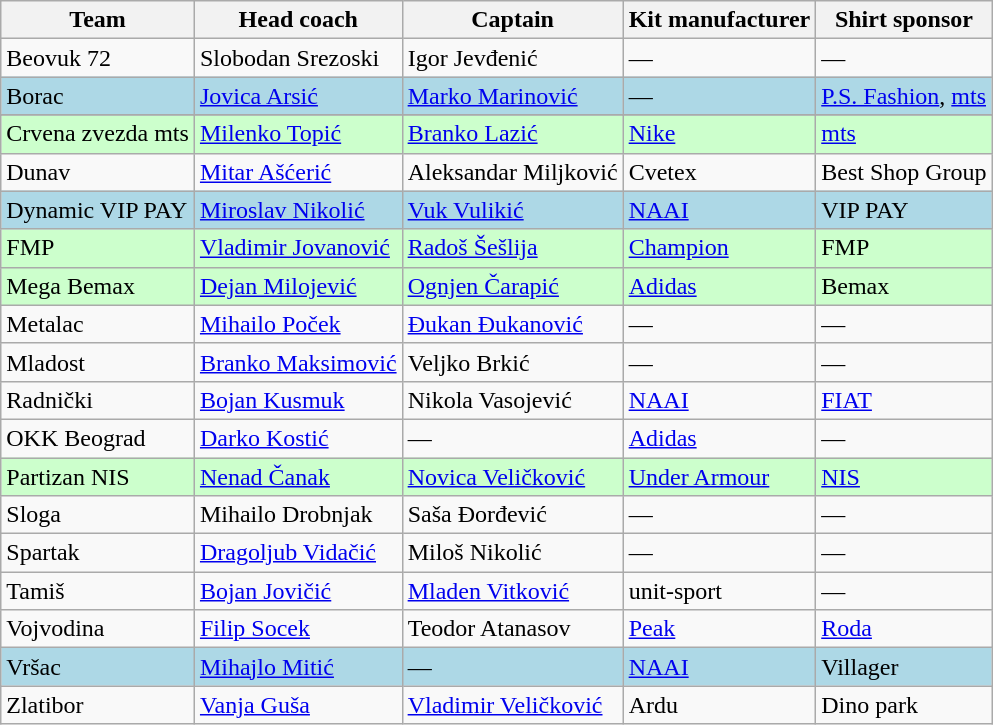<table class="wikitable">
<tr>
<th>Team</th>
<th>Head coach</th>
<th>Captain</th>
<th>Kit manufacturer</th>
<th>Shirt sponsor</th>
</tr>
<tr>
<td>Beovuk 72</td>
<td> Slobodan Srezoski</td>
<td> Igor Jevđenić</td>
<td>—</td>
<td>—</td>
</tr>
<tr bgcolor=lightblue>
<td>Borac</td>
<td> <a href='#'>Jovica Arsić</a></td>
<td> <a href='#'>Marko Marinović</a></td>
<td>—</td>
<td><a href='#'>P.S. Fashion</a>, <a href='#'>mts</a></td>
</tr>
<tr>
</tr>
<tr bgcolor=ccffcc>
<td>Crvena zvezda mts</td>
<td> <a href='#'>Milenko Topić</a></td>
<td> <a href='#'>Branko Lazić</a></td>
<td><a href='#'>Nike</a></td>
<td><a href='#'>mts</a></td>
</tr>
<tr>
<td>Dunav</td>
<td> <a href='#'>Mitar Ašćerić</a></td>
<td> Aleksandar Miljković</td>
<td>Cvetex</td>
<td>Best Shop Group</td>
</tr>
<tr bgcolor=lightblue>
<td>Dynamic VIP PAY</td>
<td> <a href='#'>Miroslav Nikolić</a></td>
<td> <a href='#'>Vuk Vulikić</a></td>
<td><a href='#'>NAAI</a></td>
<td>VIP PAY</td>
</tr>
<tr bgcolor=ccffcc>
<td>FMP</td>
<td> <a href='#'>Vladimir Jovanović</a></td>
<td>  <a href='#'>Radoš Šešlija</a></td>
<td><a href='#'>Champion</a></td>
<td>FMP</td>
</tr>
<tr bgcolor=ccffcc>
<td>Mega Bemax</td>
<td> <a href='#'>Dejan Milojević</a></td>
<td> <a href='#'>Ognjen Čarapić</a></td>
<td><a href='#'>Adidas</a></td>
<td>Bemax</td>
</tr>
<tr>
<td>Metalac</td>
<td> <a href='#'>Mihailo Poček</a></td>
<td> <a href='#'>Đukan Đukanović</a></td>
<td>—</td>
<td>—</td>
</tr>
<tr>
<td>Mladost</td>
<td> <a href='#'>Branko Maksimović</a></td>
<td> Veljko Brkić</td>
<td>—</td>
<td>—</td>
</tr>
<tr>
<td>Radnički</td>
<td> <a href='#'>Bojan Kusmuk</a></td>
<td> Nikola Vasojević</td>
<td><a href='#'>NAAI</a></td>
<td><a href='#'>FIAT</a></td>
</tr>
<tr>
<td>OKK Beograd</td>
<td> <a href='#'>Darko Kostić</a></td>
<td>—</td>
<td><a href='#'>Adidas</a></td>
<td>—</td>
</tr>
<tr bgcolor=ccffcc>
<td>Partizan NIS</td>
<td> <a href='#'>Nenad Čanak</a></td>
<td> <a href='#'>Novica Veličković</a></td>
<td><a href='#'>Under Armour</a></td>
<td><a href='#'>NIS</a></td>
</tr>
<tr>
<td>Sloga</td>
<td> Mihailo Drobnjak</td>
<td> Saša Đorđević</td>
<td>—</td>
<td>—</td>
</tr>
<tr>
<td>Spartak</td>
<td> <a href='#'>Dragoljub Vidačić</a></td>
<td> Miloš Nikolić</td>
<td>—</td>
<td>—</td>
</tr>
<tr>
<td>Tamiš</td>
<td> <a href='#'>Bojan Jovičić</a></td>
<td> <a href='#'>Mladen Vitković</a></td>
<td>unit-sport</td>
<td>—</td>
</tr>
<tr>
<td>Vojvodina</td>
<td> <a href='#'>Filip Socek</a></td>
<td> Teodor Atanasov</td>
<td><a href='#'>Peak</a></td>
<td><a href='#'>Roda</a></td>
</tr>
<tr bgcolor=lightblue>
<td>Vršac</td>
<td> <a href='#'>Mihajlo Mitić</a></td>
<td>—</td>
<td><a href='#'>NAAI</a></td>
<td>Villager</td>
</tr>
<tr>
<td>Zlatibor</td>
<td> <a href='#'>Vanja Guša</a></td>
<td> <a href='#'>Vladimir Veličković</a></td>
<td>Ardu</td>
<td>Dino park</td>
</tr>
</table>
